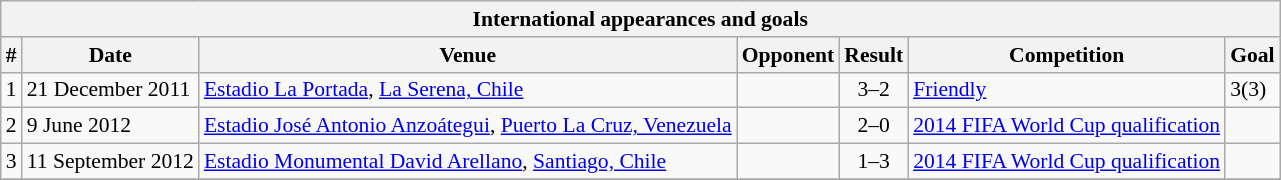<table class="wikitable" style="font-size:90%">
<tr>
<th colspan="7"><strong>International appearances and goals</strong></th>
</tr>
<tr>
<th>#</th>
<th>Date</th>
<th>Venue</th>
<th>Opponent</th>
<th>Result</th>
<th>Competition</th>
<th>Goal</th>
</tr>
<tr>
<td align="center">1</td>
<td>21 December 2011</td>
<td><a href='#'>Estadio La Portada</a>, <a href='#'>La Serena, Chile</a></td>
<td></td>
<td align="center">3–2</td>
<td><a href='#'>Friendly</a></td>
<td>3(3)</td>
</tr>
<tr>
<td align="center">2</td>
<td>9 June 2012</td>
<td><a href='#'>Estadio José Antonio Anzoátegui</a>, <a href='#'>Puerto La Cruz, Venezuela</a></td>
<td></td>
<td align="center">2–0</td>
<td><a href='#'>2014 FIFA World Cup qualification</a></td>
<td></td>
</tr>
<tr>
<td align="center">3</td>
<td>11 September 2012</td>
<td><a href='#'>Estadio Monumental David Arellano</a>, <a href='#'>Santiago, Chile</a></td>
<td></td>
<td align="center">1–3</td>
<td><a href='#'>2014 FIFA World Cup qualification</a></td>
<td></td>
</tr>
<tr>
</tr>
</table>
